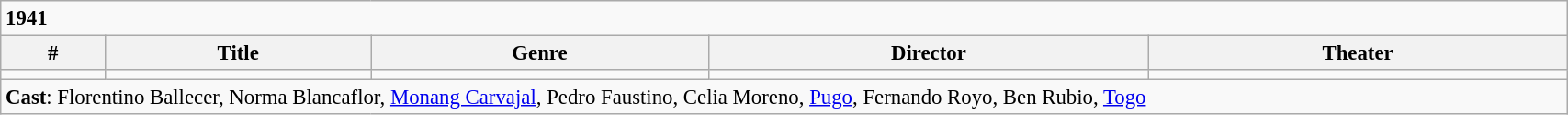<table class="wikitable"  style="width: 90%; font-size: 95%;">
<tr>
<td colspan="5"><strong>1941</strong></td>
</tr>
<tr>
<th>#</th>
<th>Title</th>
<th>Genre</th>
<th>Director</th>
<th>Theater</th>
</tr>
<tr>
<td></td>
<td></td>
<td></td>
<td></td>
<td></td>
</tr>
<tr>
<td colspan="7"><strong>Cast</strong>: 	Florentino Ballecer, Norma Blancaflor, <a href='#'>Monang Carvajal</a>, Pedro Faustino, Celia Moreno, <a href='#'>Pugo</a>, Fernando Royo, Ben Rubio, <a href='#'>Togo</a></td>
</tr>
</table>
